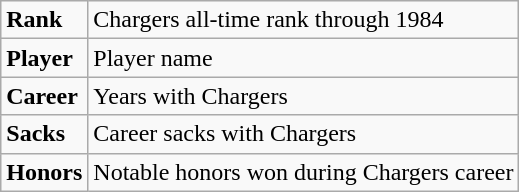<table class="wikitable">
<tr>
<td><strong>Rank</strong></td>
<td>Chargers all-time rank through 1984</td>
</tr>
<tr>
<td><strong>Player</strong></td>
<td>Player name</td>
</tr>
<tr>
<td><strong>Career</strong></td>
<td>Years with Chargers</td>
</tr>
<tr>
<td><strong>Sacks</strong></td>
<td>Career sacks with Chargers</td>
</tr>
<tr>
<td><strong>Honors</strong></td>
<td>Notable honors won during Chargers career</td>
</tr>
</table>
